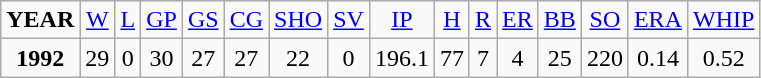<table class="wikitable" style="text-align:center;">
<tr>
<td><strong>YEAR</strong></td>
<td><a href='#'>W</a></td>
<td><a href='#'>L</a></td>
<td><a href='#'>GP</a></td>
<td><a href='#'>GS</a></td>
<td><a href='#'>CG</a></td>
<td><a href='#'>SHO</a></td>
<td><a href='#'>SV</a></td>
<td><a href='#'>IP</a></td>
<td><a href='#'>H</a></td>
<td><a href='#'>R</a></td>
<td><a href='#'>ER</a></td>
<td><a href='#'>BB</a></td>
<td><a href='#'>SO</a></td>
<td><a href='#'>ERA</a></td>
<td><a href='#'>WHIP</a></td>
</tr>
<tr>
<td><strong>1992</strong></td>
<td>29</td>
<td>0</td>
<td>30</td>
<td>27</td>
<td>27</td>
<td>22</td>
<td>0</td>
<td>196.1</td>
<td>77</td>
<td>7</td>
<td>4</td>
<td>25</td>
<td>220</td>
<td>0.14</td>
<td>0.52</td>
</tr>
</table>
